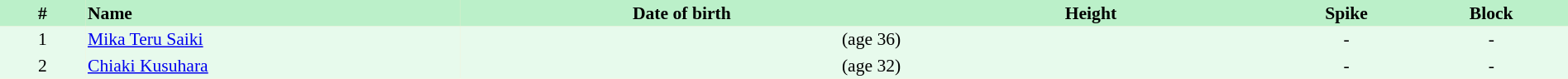<table border=0 cellpadding=2 cellspacing=0  |- bgcolor=#FFECCE style="text-align:center; font-size:90%;" width=100%>
<tr bgcolor=#BBF0C9>
<th width=5%>#</th>
<th width=22% align=left>Name</th>
<th width=26%>Date of birth</th>
<th width=22%>Height</th>
<th width=8%>Spike</th>
<th width=9%>Block</th>
</tr>
<tr bgcolor=#E7FAEC>
<td>1</td>
<td align=left><a href='#'>Mika Teru Saiki</a></td>
<td align=right> (age 36)</td>
<td></td>
<td>-</td>
<td>-</td>
</tr>
<tr bgcolor=#E7FAEC>
<td>2</td>
<td align=left><a href='#'>Chiaki Kusuhara</a></td>
<td align=right> (age 32)</td>
<td></td>
<td>-</td>
<td>-</td>
</tr>
</table>
